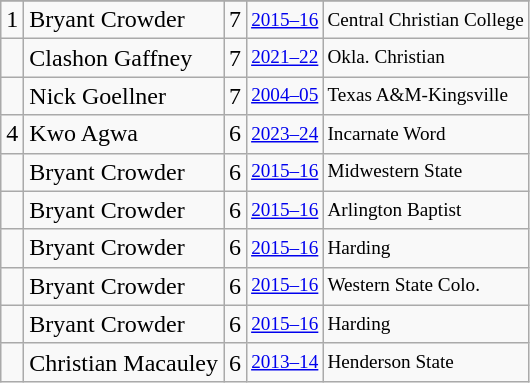<table class="wikitable">
<tr>
</tr>
<tr>
<td>1</td>
<td>Bryant Crowder</td>
<td>7</td>
<td style="font-size:80%;"><a href='#'>2015–16</a></td>
<td style="font-size:80%;">Central Christian College</td>
</tr>
<tr>
<td></td>
<td>Clashon Gaffney</td>
<td>7</td>
<td style="font-size:80%;"><a href='#'>2021–22</a></td>
<td style="font-size:80%;">Okla. Christian</td>
</tr>
<tr>
<td></td>
<td>Nick Goellner</td>
<td>7</td>
<td style="font-size:80%;"><a href='#'>2004–05</a></td>
<td style="font-size:80%;">Texas A&M-Kingsville</td>
</tr>
<tr>
<td>4</td>
<td>Kwo Agwa</td>
<td>6</td>
<td style="font-size:80%;"><a href='#'>2023–24</a></td>
<td style="font-size:80%;">Incarnate Word</td>
</tr>
<tr>
<td></td>
<td>Bryant Crowder</td>
<td>6</td>
<td style="font-size:80%;"><a href='#'>2015–16</a></td>
<td style="font-size:80%;">Midwestern State</td>
</tr>
<tr>
<td></td>
<td>Bryant Crowder</td>
<td>6</td>
<td style="font-size:80%;"><a href='#'>2015–16</a></td>
<td style="font-size:80%;">Arlington Baptist</td>
</tr>
<tr>
<td></td>
<td>Bryant Crowder</td>
<td>6</td>
<td style="font-size:80%;"><a href='#'>2015–16</a></td>
<td style="font-size:80%;">Harding</td>
</tr>
<tr>
<td></td>
<td>Bryant Crowder</td>
<td>6</td>
<td style="font-size:80%;"><a href='#'>2015–16</a></td>
<td style="font-size:80%;">Western State Colo.</td>
</tr>
<tr>
<td></td>
<td>Bryant Crowder</td>
<td>6</td>
<td style="font-size:80%;"><a href='#'>2015–16</a></td>
<td style="font-size:80%;">Harding</td>
</tr>
<tr>
<td></td>
<td>Christian Macauley</td>
<td>6</td>
<td style="font-size:80%;"><a href='#'>2013–14</a></td>
<td style="font-size:80%;">Henderson State</td>
</tr>
</table>
